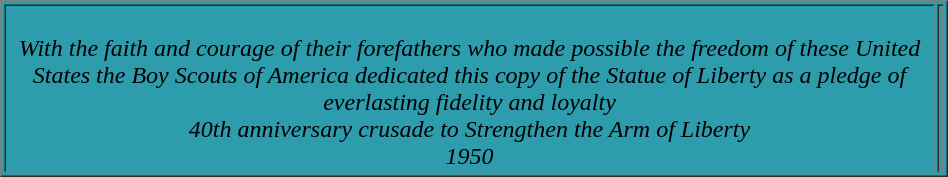<table border="1" style="width:50%; text-align:center;" bgcolor="#2d9cac">
<tr>
<td><br><em>With the faith and courage of their forefathers who made possible the freedom of these United States the Boy Scouts of America dedicated this copy of the Statue of Liberty as a pledge of everlasting fidelity and loyalty</em><br><em>40th anniversary crusade to Strengthen the Arm of Liberty<br>1950</em></td>
<td></td>
</tr>
</table>
